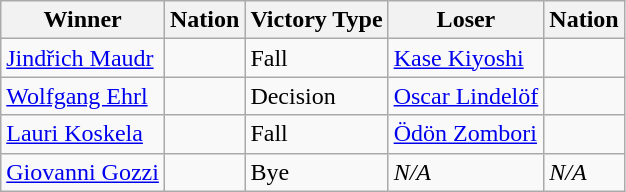<table class="wikitable sortable" style="text-align:left;">
<tr>
<th>Winner</th>
<th>Nation</th>
<th>Victory Type</th>
<th>Loser</th>
<th>Nation</th>
</tr>
<tr>
<td><a href='#'>Jindřich Maudr</a></td>
<td></td>
<td>Fall</td>
<td><a href='#'>Kase Kiyoshi</a></td>
<td></td>
</tr>
<tr>
<td><a href='#'>Wolfgang Ehrl</a></td>
<td></td>
<td>Decision</td>
<td><a href='#'>Oscar Lindelöf</a></td>
<td></td>
</tr>
<tr>
<td><a href='#'>Lauri Koskela</a></td>
<td></td>
<td>Fall</td>
<td><a href='#'>Ödön Zombori</a></td>
<td></td>
</tr>
<tr>
<td><a href='#'>Giovanni Gozzi</a></td>
<td></td>
<td>Bye</td>
<td><em>N/A</em></td>
<td><em>N/A</em></td>
</tr>
</table>
